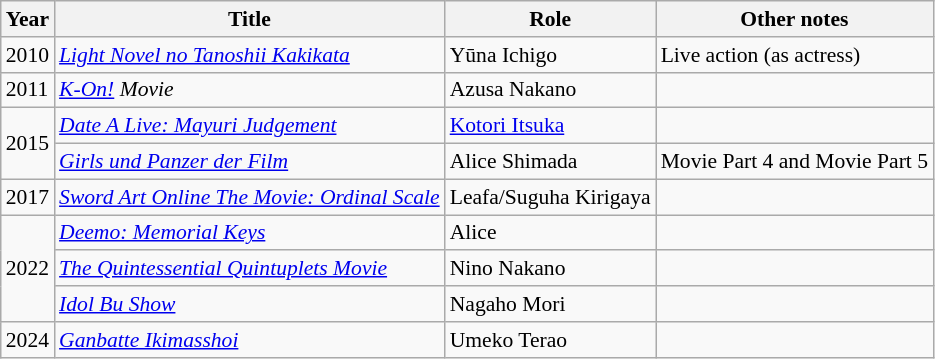<table class="wikitable" style="font-size: 90%;">
<tr>
<th>Year</th>
<th>Title</th>
<th>Role</th>
<th>Other notes</th>
</tr>
<tr>
<td>2010</td>
<td><em><a href='#'>Light Novel no Tanoshii Kakikata</a></em></td>
<td>Yūna Ichigo</td>
<td>Live action (as actress)</td>
</tr>
<tr>
<td>2011</td>
<td><em><a href='#'>K-On!</a> Movie</em></td>
<td>Azusa Nakano</td>
<td></td>
</tr>
<tr>
<td rowspan="2">2015</td>
<td><em><a href='#'>Date A Live: Mayuri Judgement</a></em></td>
<td><a href='#'>Kotori Itsuka</a></td>
<td></td>
</tr>
<tr>
<td><em><a href='#'>Girls und Panzer der Film</a></em></td>
<td>Alice Shimada</td>
<td>Movie Part 4 and Movie Part 5</td>
</tr>
<tr>
<td>2017</td>
<td><em><a href='#'>Sword Art Online The Movie: Ordinal Scale</a></em></td>
<td>Leafa/Suguha Kirigaya</td>
<td></td>
</tr>
<tr>
<td rowspan="3">2022</td>
<td><em><a href='#'>Deemo: Memorial Keys</a></em></td>
<td>Alice</td>
<td></td>
</tr>
<tr>
<td><em><a href='#'>The Quintessential Quintuplets Movie</a></em></td>
<td>Nino Nakano</td>
<td></td>
</tr>
<tr>
<td><em><a href='#'>Idol Bu Show</a></em></td>
<td>Nagaho Mori</td>
<td></td>
</tr>
<tr>
<td>2024</td>
<td><em><a href='#'>Ganbatte Ikimasshoi</a></em></td>
<td>Umeko Terao</td>
<td></td>
</tr>
</table>
